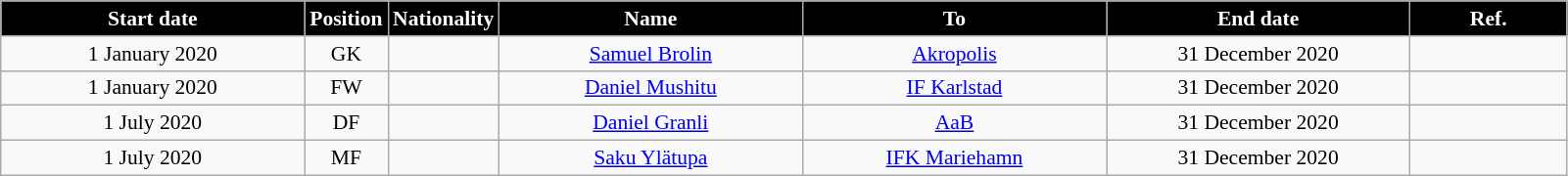<table class="wikitable"  style="text-align:center; font-size:90%; ">
<tr>
<th style="background:#000000; color:white; width:200px;">Start date</th>
<th style="background:#000000; color:white; width:50px;">Position</th>
<th style="background:#000000; color:white; width:50px;">Nationality</th>
<th style="background:#000000; color:white; width:200px;">Name</th>
<th style="background:#000000; color:white; width:200px;">To</th>
<th style="background:#000000; color:white; width:200px;">End date</th>
<th style="background:#000000; color:white; width:100px;">Ref.</th>
</tr>
<tr>
<td>1 January 2020</td>
<td>GK</td>
<td></td>
<td><a href='#'>Samuel Brolin</a></td>
<td><a href='#'>Akropolis</a></td>
<td>31 December 2020</td>
<td></td>
</tr>
<tr>
<td>1 January 2020</td>
<td>FW</td>
<td></td>
<td><a href='#'>Daniel Mushitu</a></td>
<td><a href='#'>IF Karlstad</a></td>
<td>31 December 2020</td>
<td></td>
</tr>
<tr>
<td>1 July 2020</td>
<td>DF</td>
<td></td>
<td><a href='#'>Daniel Granli</a></td>
<td><a href='#'>AaB</a></td>
<td>31 December 2020</td>
<td></td>
</tr>
<tr>
<td>1 July 2020</td>
<td>MF</td>
<td></td>
<td><a href='#'>Saku Ylätupa</a></td>
<td><a href='#'>IFK Mariehamn</a></td>
<td>31 December 2020</td>
<td></td>
</tr>
</table>
